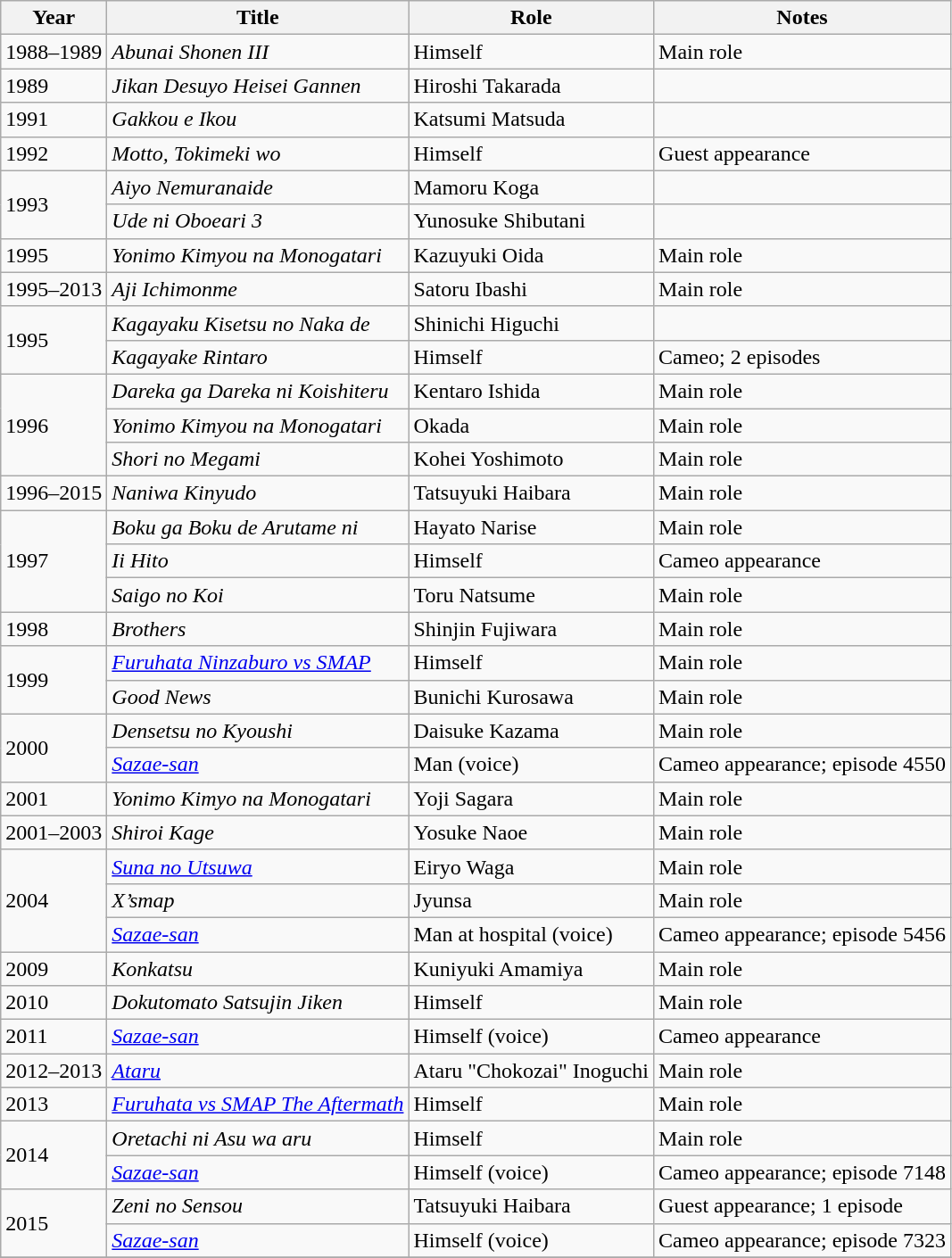<table class="wikitable">
<tr>
<th>Year</th>
<th>Title</th>
<th>Role</th>
<th>Notes</th>
</tr>
<tr>
<td>1988–1989</td>
<td><em>Abunai Shonen III</em></td>
<td>Himself</td>
<td>Main role</td>
</tr>
<tr>
<td>1989</td>
<td><em>Jikan Desuyo Heisei Gannen</em></td>
<td>Hiroshi Takarada</td>
<td></td>
</tr>
<tr>
<td>1991</td>
<td><em>Gakkou e Ikou</em></td>
<td>Katsumi Matsuda</td>
<td></td>
</tr>
<tr>
<td>1992</td>
<td><em>Motto, Tokimeki wo</em></td>
<td>Himself</td>
<td>Guest appearance</td>
</tr>
<tr>
<td rowspan="2">1993</td>
<td><em>Aiyo Nemuranaide</em></td>
<td>Mamoru Koga</td>
<td></td>
</tr>
<tr>
<td><em>Ude ni Oboeari 3</em></td>
<td>Yunosuke Shibutani</td>
<td></td>
</tr>
<tr>
<td>1995</td>
<td><em>Yonimo Kimyou na Monogatari</em></td>
<td>Kazuyuki Oida</td>
<td>Main role</td>
</tr>
<tr>
<td>1995–2013</td>
<td><em>Aji Ichimonme</em></td>
<td>Satoru Ibashi</td>
<td>Main role</td>
</tr>
<tr>
<td rowspan="2">1995</td>
<td><em>Kagayaku Kisetsu no Naka de</em></td>
<td>Shinichi Higuchi</td>
<td></td>
</tr>
<tr>
<td><em>Kagayake Rintaro</em></td>
<td>Himself</td>
<td>Cameo; 2 episodes</td>
</tr>
<tr>
<td rowspan="3">1996</td>
<td><em>Dareka ga Dareka ni Koishiteru</em></td>
<td>Kentaro Ishida</td>
<td>Main role</td>
</tr>
<tr>
<td><em>Yonimo Kimyou na Monogatari</em></td>
<td>Okada</td>
<td>Main role</td>
</tr>
<tr>
<td><em>Shori no Megami</em></td>
<td>Kohei Yoshimoto</td>
<td>Main role</td>
</tr>
<tr>
<td>1996–2015</td>
<td><em>Naniwa Kinyudo</em></td>
<td>Tatsuyuki Haibara</td>
<td>Main role</td>
</tr>
<tr>
<td rowspan="3">1997</td>
<td><em>Boku ga Boku de Arutame ni</em></td>
<td>Hayato Narise</td>
<td>Main role</td>
</tr>
<tr>
<td><em>Ii Hito</em></td>
<td>Himself</td>
<td>Cameo appearance</td>
</tr>
<tr>
<td><em>Saigo no Koi</em></td>
<td>Toru Natsume</td>
<td>Main role</td>
</tr>
<tr>
<td>1998</td>
<td><em>Brothers</em></td>
<td>Shinjin Fujiwara</td>
<td>Main role</td>
</tr>
<tr>
<td rowspan="2">1999</td>
<td><em><a href='#'>Furuhata Ninzaburo vs SMAP</a></em></td>
<td>Himself</td>
<td>Main role</td>
</tr>
<tr>
<td><em>Good News</em></td>
<td>Bunichi Kurosawa</td>
<td>Main role</td>
</tr>
<tr>
<td rowspan="2">2000</td>
<td><em>Densetsu no Kyoushi</em></td>
<td>Daisuke Kazama</td>
<td>Main role</td>
</tr>
<tr>
<td><em><a href='#'>Sazae-san</a></em></td>
<td>Man (voice)</td>
<td>Cameo appearance; episode 4550</td>
</tr>
<tr>
<td>2001</td>
<td><em>Yonimo Kimyo na Monogatari</em></td>
<td>Yoji Sagara</td>
<td>Main role</td>
</tr>
<tr>
<td>2001–2003</td>
<td><em>Shiroi Kage</em></td>
<td>Yosuke Naoe</td>
<td>Main role</td>
</tr>
<tr>
<td rowspan="3">2004</td>
<td><em><a href='#'>Suna no Utsuwa</a></em></td>
<td>Eiryo Waga</td>
<td>Main role</td>
</tr>
<tr>
<td><em>X’smap</em></td>
<td>Jyunsa</td>
<td>Main role</td>
</tr>
<tr>
<td><em><a href='#'>Sazae-san</a></em></td>
<td>Man at hospital (voice)</td>
<td>Cameo appearance; episode 5456</td>
</tr>
<tr>
<td>2009</td>
<td><em>Konkatsu</em></td>
<td>Kuniyuki Amamiya</td>
<td>Main role</td>
</tr>
<tr>
<td>2010</td>
<td><em>Dokutomato Satsujin Jiken</em></td>
<td>Himself</td>
<td>Main role</td>
</tr>
<tr>
<td>2011</td>
<td><em><a href='#'>Sazae-san</a></em></td>
<td>Himself (voice)</td>
<td>Cameo appearance</td>
</tr>
<tr>
<td>2012–2013</td>
<td><em><a href='#'>Ataru</a></em></td>
<td>Ataru "Chokozai" Inoguchi</td>
<td>Main role</td>
</tr>
<tr>
<td>2013</td>
<td><em><a href='#'>Furuhata vs SMAP The Aftermath</a></em></td>
<td>Himself</td>
<td>Main role</td>
</tr>
<tr>
<td rowspan="2">2014</td>
<td><em>Oretachi ni Asu wa aru</em></td>
<td>Himself</td>
<td>Main role</td>
</tr>
<tr>
<td><em><a href='#'>Sazae-san</a></em></td>
<td>Himself (voice)</td>
<td>Cameo appearance; episode 7148</td>
</tr>
<tr>
<td rowspan="2">2015</td>
<td><em>Zeni no Sensou</em></td>
<td>Tatsuyuki Haibara</td>
<td>Guest appearance; 1 episode</td>
</tr>
<tr>
<td><em><a href='#'>Sazae-san</a></em></td>
<td>Himself (voice)</td>
<td>Cameo appearance; episode 7323</td>
</tr>
<tr>
</tr>
<tr>
</tr>
</table>
